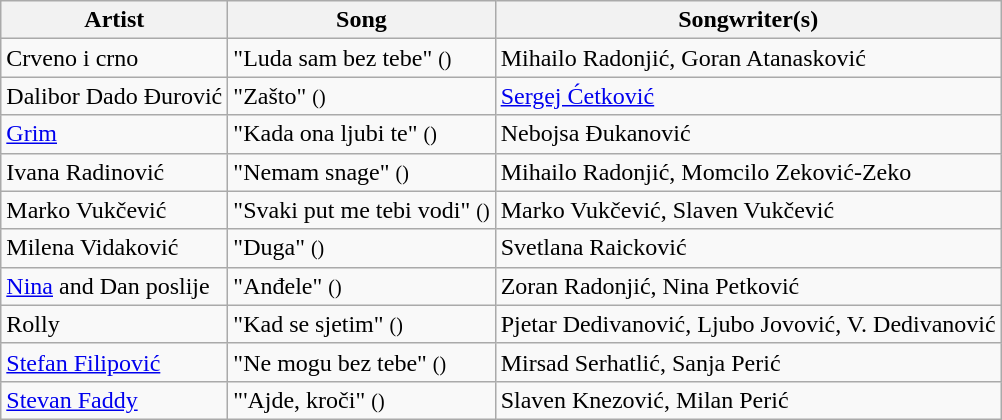<table class="sortable wikitable" style="margin: 1em auto 1em auto;">
<tr>
<th>Artist</th>
<th>Song</th>
<th>Songwriter(s)</th>
</tr>
<tr>
<td>Crveno i crno</td>
<td>"Luda sam bez tebe" <small>()</small></td>
<td>Mihailo Radonjić, Goran Atanasković</td>
</tr>
<tr>
<td>Dalibor Dado Đurović</td>
<td>"Zašto" <small>()</small></td>
<td><a href='#'>Sergej Ćetković</a></td>
</tr>
<tr>
<td><a href='#'>Grim</a></td>
<td>"Kada ona ljubi te" <small>()</small></td>
<td>Nebojsa Đukanović</td>
</tr>
<tr>
<td>Ivana Radinović</td>
<td>"Nemam snage" <small>()</small></td>
<td>Mihailo Radonjić, Momcilo Zeković-Zeko</td>
</tr>
<tr>
<td>Marko Vukčević</td>
<td>"Svaki put me tebi vodi" <small>()</small></td>
<td>Marko Vukčević, Slaven Vukčević</td>
</tr>
<tr>
<td>Milena Vidaković</td>
<td>"Duga" <small>()</small></td>
<td>Svetlana Raicković</td>
</tr>
<tr>
<td><a href='#'>Nina</a> and Dan poslije</td>
<td>"Anđele" <small>()</small></td>
<td>Zoran Radonjić, Nina Petković</td>
</tr>
<tr>
<td>Rolly</td>
<td>"Kad se sjetim" <small>()</small></td>
<td>Pjetar Dedivanović, Ljubo Jovović, V. Dedivanović</td>
</tr>
<tr>
<td><a href='#'>Stefan Filipović</a></td>
<td>"Ne mogu bez tebe" <small>()</small></td>
<td>Mirsad Serhatlić, Sanja Perić</td>
</tr>
<tr>
<td><a href='#'>Stevan Faddy</a></td>
<td>"'Ajde, kroči" <small>()</small></td>
<td>Slaven Knezović, Milan Perić</td>
</tr>
</table>
